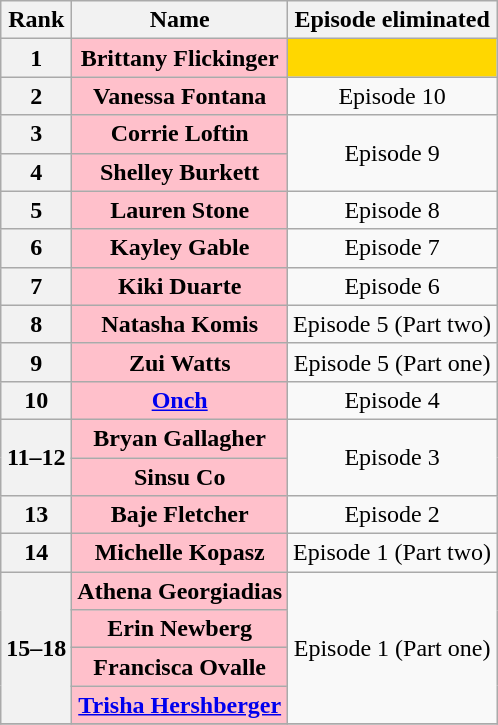<table class="wikitable" style="text-align:center">
<tr>
<th>Rank</th>
<th>Name</th>
<th>Episode eliminated</th>
</tr>
<tr>
<th>1</th>
<td bgcolor="pink"><strong>Brittany Flickinger</strong></td>
<td colspan="3" bgcolor="gold"></td>
</tr>
<tr>
<th>2</th>
<td bgcolor="pink"><strong>Vanessa Fontana</strong></td>
<td>Episode 10</td>
</tr>
<tr>
<th>3</th>
<td bgcolor="pink"><strong>Corrie Loftin</strong></td>
<td rowspan="2">Episode 9</td>
</tr>
<tr>
<th>4</th>
<td bgcolor="pink"><strong>Shelley Burkett</strong></td>
</tr>
<tr>
<th>5</th>
<td bgcolor="pink"><strong>Lauren Stone</strong></td>
<td>Episode 8</td>
</tr>
<tr>
<th>6</th>
<td bgcolor="pink"><strong>Kayley Gable</strong></td>
<td>Episode 7</td>
</tr>
<tr>
<th>7</th>
<td bgcolor="pink"><strong>Kiki Duarte</strong></td>
<td>Episode 6</td>
</tr>
<tr>
<th>8</th>
<td bgcolor="pink"><strong>Natasha Komis</strong></td>
<td>Episode 5 (Part two)</td>
</tr>
<tr>
<th>9</th>
<td bgcolor="pink"><strong>Zui Watts</strong></td>
<td>Episode 5 (Part one)</td>
</tr>
<tr>
<th>10</th>
<td bgcolor="pink"><strong><a href='#'>Onch</a></strong></td>
<td>Episode 4</td>
</tr>
<tr>
<th rowspan="2">11–12</th>
<td bgcolor="pink"><strong>Bryan Gallagher</strong></td>
<td rowspan="2">Episode 3</td>
</tr>
<tr>
<td bgcolor="pink"><strong>Sinsu Co</strong></td>
</tr>
<tr>
<th>13</th>
<td bgcolor="pink"><strong>Baje Fletcher</strong></td>
<td>Episode 2</td>
</tr>
<tr>
<th>14</th>
<td bgcolor="pink"><strong>Michelle Kopasz</strong></td>
<td>Episode 1 (Part two)</td>
</tr>
<tr>
<th rowspan="4">15–18</th>
<td bgcolor="pink"><strong>Athena Georgiadias</strong></td>
<td rowspan="4">Episode 1 (Part one)</td>
</tr>
<tr>
<td bgcolor="pink"><strong>Erin Newberg</strong></td>
</tr>
<tr>
<td bgcolor="pink"><strong>Francisca Ovalle</strong></td>
</tr>
<tr>
<td bgcolor="pink"><strong><a href='#'>Trisha Hershberger</a></strong></td>
</tr>
<tr>
</tr>
</table>
